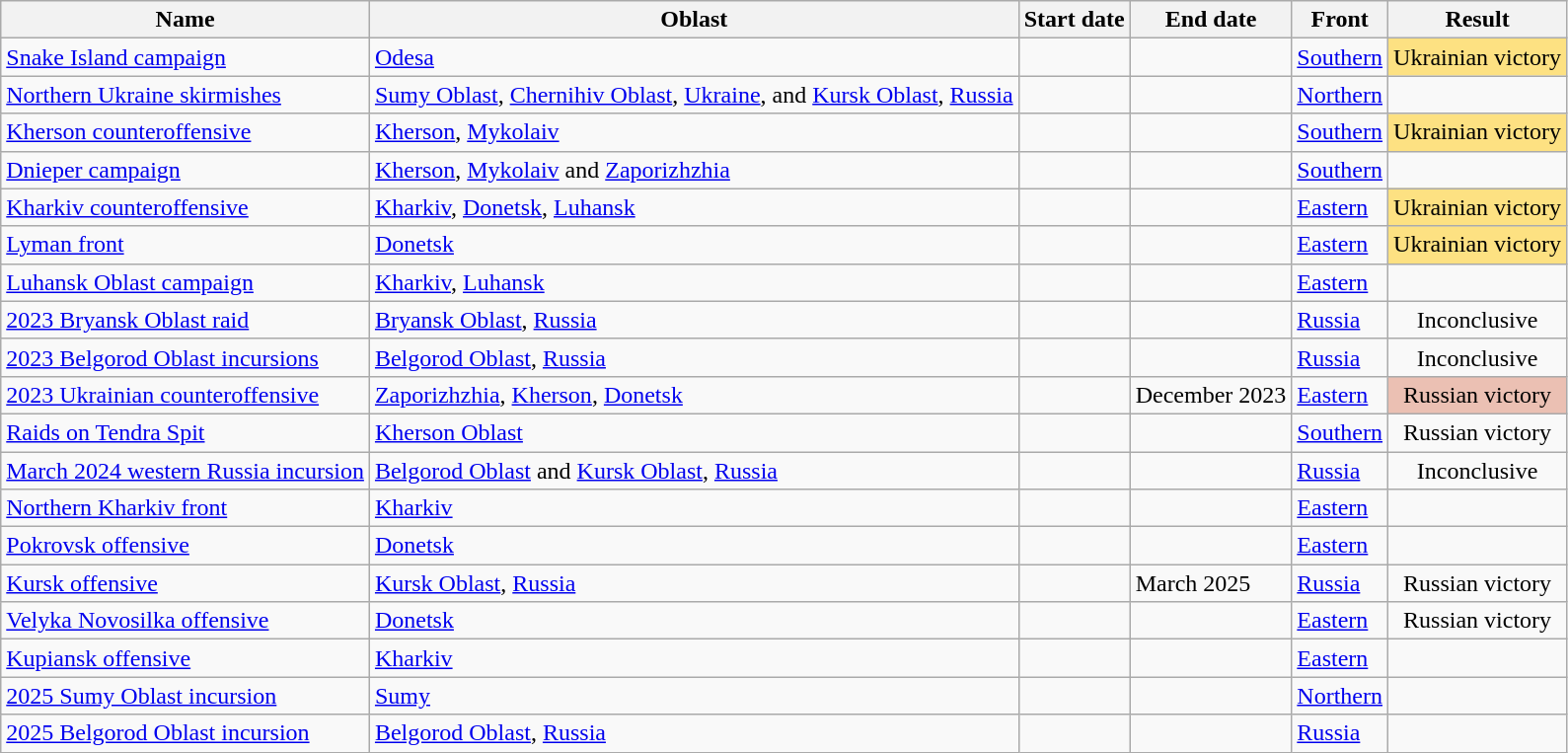<table class="wikitable sortable">
<tr>
<th>Name</th>
<th>Oblast</th>
<th>Start date</th>
<th>End date</th>
<th>Front</th>
<th>Result</th>
</tr>
<tr>
<td><a href='#'>Snake Island campaign</a></td>
<td><a href='#'>Odesa</a></td>
<td></td>
<td></td>
<td><a href='#'>Southern</a></td>
<td align="center" style="background-color:#FDE182">Ukrainian victory</td>
</tr>
<tr>
<td><a href='#'>Northern Ukraine skirmishes</a></td>
<td><a href='#'>Sumy Oblast</a>, <a href='#'>Chernihiv Oblast</a>, <a href='#'>Ukraine</a>, and <a href='#'>Kursk Oblast</a>, <a href='#'>Russia</a></td>
<td></td>
<td></td>
<td><a href='#'>Northern</a></td>
<td></td>
</tr>
<tr>
<td><a href='#'>Kherson counteroffensive</a></td>
<td><a href='#'>Kherson</a>, <a href='#'>Mykolaiv</a></td>
<td></td>
<td></td>
<td><a href='#'>Southern</a></td>
<td align="center" style="background-color:#FDE182">Ukrainian victory</td>
</tr>
<tr>
<td><a href='#'>Dnieper campaign</a></td>
<td><a href='#'>Kherson</a>, <a href='#'>Mykolaiv</a> and <a href='#'>Zaporizhzhia</a></td>
<td></td>
<td></td>
<td><a href='#'>Southern</a></td>
<td></td>
</tr>
<tr>
<td><a href='#'>Kharkiv counteroffensive</a></td>
<td><a href='#'>Kharkiv</a>, <a href='#'>Donetsk</a>, <a href='#'>Luhansk</a></td>
<td></td>
<td></td>
<td><a href='#'>Eastern</a></td>
<td align="center" style="background-color:#FDE182">Ukrainian victory</td>
</tr>
<tr>
<td><a href='#'>Lyman front</a></td>
<td><a href='#'>Donetsk</a></td>
<td></td>
<td></td>
<td><a href='#'>Eastern</a></td>
<td align="center" style="background-color:#FDE182">Ukrainian victory</td>
</tr>
<tr>
<td><a href='#'>Luhansk Oblast campaign</a></td>
<td><a href='#'>Kharkiv</a>, <a href='#'>Luhansk</a></td>
<td></td>
<td></td>
<td><a href='#'>Eastern</a></td>
<td></td>
</tr>
<tr>
<td><a href='#'>2023 Bryansk Oblast raid</a></td>
<td><a href='#'>Bryansk Oblast</a>, <a href='#'>Russia</a></td>
<td></td>
<td></td>
<td><a href='#'>Russia</a></td>
<td align="center">Inconclusive</td>
</tr>
<tr>
<td><a href='#'>2023 Belgorod Oblast incursions</a></td>
<td><a href='#'>Belgorod Oblast</a>, <a href='#'>Russia</a></td>
<td></td>
<td></td>
<td><a href='#'>Russia</a></td>
<td align="center">Inconclusive</td>
</tr>
<tr>
<td><a href='#'>2023 Ukrainian counteroffensive</a></td>
<td><a href='#'>Zaporizhzhia</a>, <a href='#'>Kherson</a>, <a href='#'>Donetsk</a></td>
<td></td>
<td> December 2023</td>
<td><a href='#'>Eastern</a></td>
<td align="center" style="background-color:#EBC0B3">Russian victory</td>
</tr>
<tr>
<td><a href='#'>Raids on Tendra Spit</a></td>
<td><a href='#'>Kherson Oblast</a></td>
<td></td>
<td></td>
<td><a href='#'>Southern</a></td>
<td align="center" style=align="center" style="background-color:#EBC0B3">Russian victory</td>
</tr>
<tr>
<td><a href='#'>March 2024 western Russia incursion</a></td>
<td><a href='#'>Belgorod Oblast</a> and <a href='#'>Kursk Oblast</a>, <a href='#'>Russia</a></td>
<td></td>
<td></td>
<td><a href='#'>Russia</a></td>
<td align="center">Inconclusive</td>
</tr>
<tr>
<td><a href='#'>Northern Kharkiv front</a></td>
<td><a href='#'>Kharkiv</a></td>
<td></td>
<td></td>
<td><a href='#'>Eastern</a></td>
<td></td>
</tr>
<tr>
<td><a href='#'>Pokrovsk offensive</a></td>
<td><a href='#'>Donetsk</a></td>
<td></td>
<td></td>
<td><a href='#'>Eastern</a></td>
<td></td>
</tr>
<tr>
<td><a href='#'>Kursk offensive</a></td>
<td><a href='#'>Kursk Oblast</a>, <a href='#'>Russia</a></td>
<td></td>
<td> March 2025</td>
<td><a href='#'>Russia</a></td>
<td align="center" style=align="center" style="background-color:#EBC0B3">Russian victory</td>
</tr>
<tr>
<td><a href='#'>Velyka Novosilka offensive</a></td>
<td><a href='#'>Donetsk</a></td>
<td></td>
<td></td>
<td><a href='#'>Eastern</a></td>
<td align="center" style=align="center" style="background-color:#EBC0B3">Russian victory</td>
</tr>
<tr>
<td><a href='#'>Kupiansk offensive</a></td>
<td><a href='#'>Kharkiv</a></td>
<td></td>
<td></td>
<td><a href='#'>Eastern</a></td>
<td></td>
</tr>
<tr>
<td><a href='#'>2025 Sumy Oblast incursion</a></td>
<td><a href='#'>Sumy</a></td>
<td></td>
<td></td>
<td><a href='#'>Northern</a></td>
<td></td>
</tr>
<tr>
<td><a href='#'>2025 Belgorod Oblast incursion</a></td>
<td><a href='#'>Belgorod Oblast</a>, <a href='#'>Russia</a></td>
<td></td>
<td></td>
<td><a href='#'>Russia</a></td>
<td></td>
</tr>
</table>
